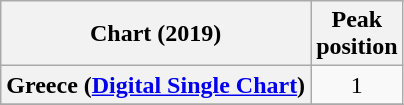<table class="wikitable plainrowheaders" style="text-align:center">
<tr>
<th scope="col">Chart (2019)</th>
<th scope="col">Peak<br>position</th>
</tr>
<tr>
<th scope="row">Greece (<a href='#'>Digital Single Chart</a>)</th>
<td>1</td>
</tr>
<tr>
</tr>
</table>
